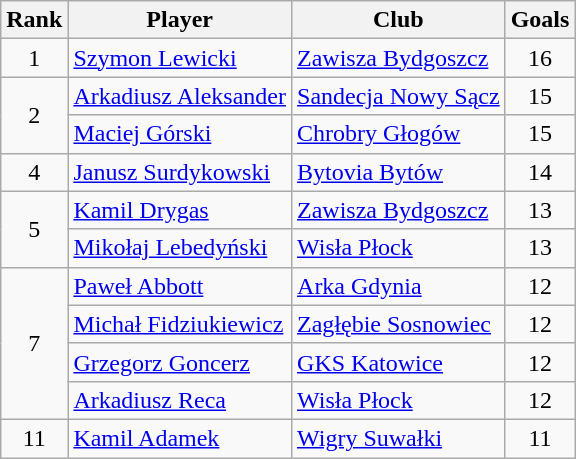<table class="wikitable" style="text-align:center">
<tr>
<th>Rank</th>
<th>Player</th>
<th>Club</th>
<th>Goals</th>
</tr>
<tr>
<td rowspan="1">1</td>
<td align="left"> <a href='#'>Szymon Lewicki</a></td>
<td align="left"><a href='#'>Zawisza Bydgoszcz</a></td>
<td>16</td>
</tr>
<tr>
<td rowspan="2">2</td>
<td align="left"> <a href='#'>Arkadiusz Aleksander</a></td>
<td align="left"><a href='#'>Sandecja Nowy Sącz</a></td>
<td>15</td>
</tr>
<tr>
<td align="left"> <a href='#'>Maciej Górski</a></td>
<td align="left"><a href='#'>Chrobry Głogów</a></td>
<td>15</td>
</tr>
<tr>
<td rowspan="1">4</td>
<td align="left"> <a href='#'>Janusz Surdykowski</a></td>
<td align="left"><a href='#'>Bytovia Bytów</a></td>
<td>14</td>
</tr>
<tr>
<td rowspan="2">5</td>
<td align="left"> <a href='#'>Kamil Drygas</a></td>
<td align="left"><a href='#'>Zawisza Bydgoszcz</a></td>
<td>13</td>
</tr>
<tr>
<td align="left"> <a href='#'>Mikołaj Lebedyński</a></td>
<td align="left"><a href='#'>Wisła Płock</a></td>
<td>13</td>
</tr>
<tr>
<td rowspan="4">7</td>
<td align="left"> <a href='#'>Paweł Abbott</a></td>
<td align="left"><a href='#'>Arka Gdynia</a></td>
<td>12</td>
</tr>
<tr>
<td align="left"> <a href='#'>Michał Fidziukiewicz</a></td>
<td align="left"><a href='#'>Zagłębie Sosnowiec</a></td>
<td>12</td>
</tr>
<tr>
<td align="left"> <a href='#'>Grzegorz Goncerz</a></td>
<td align="left"><a href='#'>GKS Katowice</a></td>
<td>12</td>
</tr>
<tr>
<td align="left"> <a href='#'>Arkadiusz Reca</a></td>
<td align="left"><a href='#'>Wisła Płock</a></td>
<td>12</td>
</tr>
<tr>
<td rowspan="1">11</td>
<td align="left"> <a href='#'>Kamil Adamek</a></td>
<td align="left"><a href='#'>Wigry Suwałki</a></td>
<td>11</td>
</tr>
</table>
